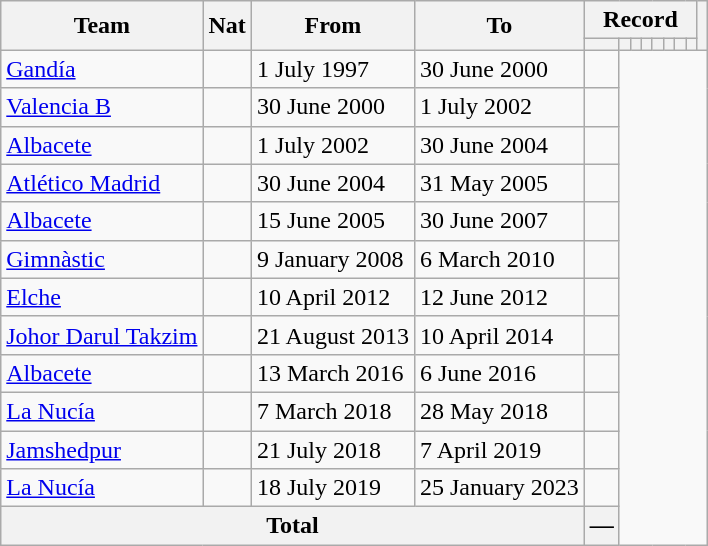<table class="wikitable" style="text-align: center">
<tr>
<th rowspan="2">Team</th>
<th rowspan="2">Nat</th>
<th rowspan="2">From</th>
<th rowspan="2">To</th>
<th colspan="8">Record</th>
<th rowspan=2></th>
</tr>
<tr>
<th></th>
<th></th>
<th></th>
<th></th>
<th></th>
<th></th>
<th></th>
<th></th>
</tr>
<tr>
<td align=left><a href='#'>Gandía</a></td>
<td></td>
<td align=left>1 July 1997</td>
<td align=left>30 June 2000<br></td>
<td></td>
</tr>
<tr>
<td align=left><a href='#'>Valencia B</a></td>
<td></td>
<td align=left>30 June 2000</td>
<td align=left>1 July 2002<br></td>
<td></td>
</tr>
<tr>
<td align=left><a href='#'>Albacete</a></td>
<td></td>
<td align=left>1 July 2002</td>
<td align=left>30 June 2004<br></td>
<td></td>
</tr>
<tr>
<td align=left><a href='#'>Atlético Madrid</a></td>
<td></td>
<td align=left>30 June 2004</td>
<td align=left>31 May 2005<br></td>
<td></td>
</tr>
<tr>
<td align=left><a href='#'>Albacete</a></td>
<td></td>
<td align=left>15 June 2005</td>
<td align=left>30 June 2007<br></td>
<td></td>
</tr>
<tr>
<td align=left><a href='#'>Gimnàstic</a></td>
<td></td>
<td align=left>9 January 2008</td>
<td align=left>6 March 2010<br></td>
<td></td>
</tr>
<tr>
<td align=left><a href='#'>Elche</a></td>
<td></td>
<td align=left>10 April 2012</td>
<td align=left>12 June 2012<br></td>
<td></td>
</tr>
<tr>
<td align=left><a href='#'>Johor Darul Takzim</a></td>
<td></td>
<td align=left>21 August 2013</td>
<td align=left>10 April 2014<br></td>
<td></td>
</tr>
<tr>
<td align=left><a href='#'>Albacete</a></td>
<td></td>
<td align=left>13 March 2016</td>
<td align=left>6 June 2016<br></td>
<td></td>
</tr>
<tr>
<td align=left><a href='#'>La Nucía</a></td>
<td></td>
<td align=left>7 March 2018</td>
<td align=left>28 May 2018<br></td>
<td></td>
</tr>
<tr>
<td align=left><a href='#'>Jamshedpur</a></td>
<td></td>
<td align=left>21 July 2018</td>
<td align=left>7 April 2019<br></td>
<td></td>
</tr>
<tr>
<td align=left><a href='#'>La Nucía</a></td>
<td></td>
<td align=left>18 July 2019</td>
<td align=left>25 January 2023<br></td>
<td></td>
</tr>
<tr>
<th colspan="4">Total<br></th>
<th>—</th>
</tr>
</table>
